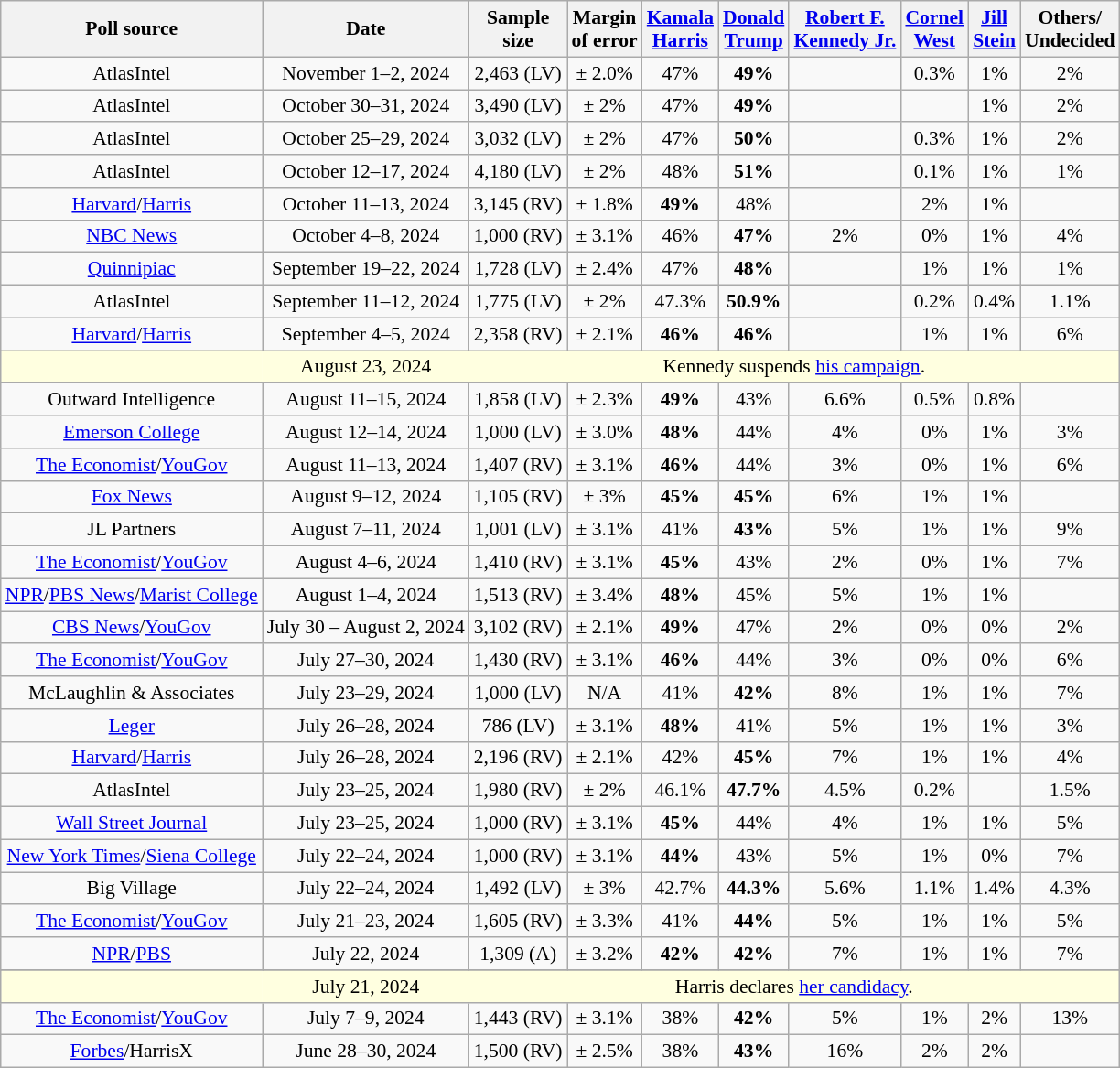<table class="wikitable sortable mw-datatable" style="text-align:center;font-size:90%;line-height:17px">
<tr>
<th>Poll source</th>
<th>Date</th>
<th>Sample<br>size</th>
<th>Margin<br>of error</th>
<th class="unsortable"><a href='#'>Kamala<br>Harris</a><br><small></small></th>
<th class="unsortable"><a href='#'>Donald<br>Trump</a><br><small></small></th>
<th class="unsortable"><a href='#'>Robert F.<br>Kennedy Jr.</a><br><small></small></th>
<th class="unsortable"><a href='#'>Cornel<br>West</a><br><small></small></th>
<th class="unsortable"><a href='#'>Jill<br>Stein</a><br><small></small></th>
<th class="unsortable">Others/<br>Undecided</th>
</tr>
<tr>
<td>AtlasIntel</td>
<td>November 1–2, 2024</td>
<td>2,463 (LV)</td>
<td>± 2.0%</td>
<td>47%</td>
<td><strong>49%</strong></td>
<td></td>
<td>0.3%</td>
<td>1%</td>
<td>2%</td>
</tr>
<tr>
<td>AtlasIntel</td>
<td>October 30–31, 2024</td>
<td>3,490 (LV)</td>
<td>± 2%</td>
<td>47%</td>
<td><strong>49%</strong></td>
<td></td>
<td></td>
<td>1%</td>
<td>2%</td>
</tr>
<tr>
<td>AtlasIntel</td>
<td>October 25–29, 2024</td>
<td>3,032 (LV)</td>
<td>± 2%</td>
<td>47%</td>
<td><strong>50%</strong></td>
<td></td>
<td>0.3%</td>
<td>1%</td>
<td>2%</td>
</tr>
<tr>
<td>AtlasIntel</td>
<td>October 12–17, 2024</td>
<td>4,180 (LV)</td>
<td>± 2%</td>
<td>48%</td>
<td><strong>51%</strong></td>
<td></td>
<td>0.1%</td>
<td>1%</td>
<td>1%</td>
</tr>
<tr>
<td><a href='#'>Harvard</a>/<a href='#'>Harris</a></td>
<td>October 11–13, 2024</td>
<td>3,145 (RV)</td>
<td>± 1.8%</td>
<td><strong>49%</strong></td>
<td>48%</td>
<td></td>
<td>2%</td>
<td>1%</td>
<td></td>
</tr>
<tr>
<td><a href='#'>NBC News</a></td>
<td>October 4–8, 2024</td>
<td>1,000 (RV)</td>
<td>± 3.1%</td>
<td>46%</td>
<td><strong>47%</strong></td>
<td>2%</td>
<td>0%</td>
<td>1%</td>
<td>4%</td>
</tr>
<tr>
<td><a href='#'>Quinnipiac</a></td>
<td>September 19–22, 2024</td>
<td>1,728 (LV)</td>
<td>± 2.4%</td>
<td>47%</td>
<td><strong>48%</strong></td>
<td></td>
<td>1%</td>
<td>1%</td>
<td>1%</td>
</tr>
<tr>
<td>AtlasIntel</td>
<td>September 11–12, 2024</td>
<td>1,775 (LV)</td>
<td>± 2%</td>
<td>47.3%</td>
<td><strong>50.9%</strong></td>
<td></td>
<td>0.2%</td>
<td>0.4%</td>
<td>1.1%</td>
</tr>
<tr>
<td><a href='#'>Harvard</a>/<a href='#'>Harris</a></td>
<td>September 4–5, 2024</td>
<td>2,358 (RV)</td>
<td>± 2.1%</td>
<td><strong>46%</strong></td>
<td><strong>46%</strong></td>
<td></td>
<td>1%</td>
<td>1%</td>
<td>6%</td>
</tr>
<tr style="background:lightyellow;">
<td style="border-right-style:hidden; background:lightyellow;"></td>
<td style="border-right-style:hidden; " data-sort-value="2024-07-21">August 23, 2024</td>
<td colspan="8">Kennedy suspends <a href='#'>his campaign</a>.</td>
</tr>
<tr>
<td>Outward Intelligence</td>
<td>August 11–15, 2024</td>
<td>1,858 (LV)</td>
<td>± 2.3%</td>
<td><strong>49%</strong></td>
<td>43%</td>
<td>6.6%</td>
<td>0.5%</td>
<td>0.8%</td>
<td></td>
</tr>
<tr>
<td><a href='#'>Emerson College</a></td>
<td>August 12–14, 2024</td>
<td>1,000 (LV)</td>
<td>± 3.0%</td>
<td><strong>48%</strong></td>
<td>44%</td>
<td>4%</td>
<td>0%</td>
<td>1%</td>
<td>3%</td>
</tr>
<tr>
<td><a href='#'>The Economist</a>/<a href='#'>YouGov</a></td>
<td>August 11–13, 2024</td>
<td>1,407 (RV)</td>
<td>± 3.1%</td>
<td><strong>46%</strong></td>
<td>44%</td>
<td>3%</td>
<td>0%</td>
<td>1%</td>
<td>6%</td>
</tr>
<tr>
<td><a href='#'>Fox News</a></td>
<td>August 9–12, 2024</td>
<td>1,105 (RV)</td>
<td>± 3%</td>
<td><strong>45%</strong></td>
<td><strong>45%</strong></td>
<td>6%</td>
<td>1%</td>
<td>1%</td>
<td></td>
</tr>
<tr>
<td>JL Partners</td>
<td>August 7–11, 2024</td>
<td>1,001 (LV)</td>
<td>± 3.1%</td>
<td>41%</td>
<td><strong>43%</strong></td>
<td>5%</td>
<td>1%</td>
<td>1%</td>
<td>9%</td>
</tr>
<tr>
<td><a href='#'>The Economist</a>/<a href='#'>YouGov</a></td>
<td>August 4–6, 2024</td>
<td>1,410 (RV)</td>
<td>± 3.1%</td>
<td><strong>45%</strong></td>
<td>43%</td>
<td>2%</td>
<td>0%</td>
<td>1%</td>
<td>7%</td>
</tr>
<tr>
<td><a href='#'>NPR</a>/<a href='#'>PBS News</a>/<a href='#'>Marist College</a></td>
<td>August 1–4, 2024</td>
<td>1,513 (RV)</td>
<td>± 3.4%</td>
<td><strong>48%</strong></td>
<td>45%</td>
<td>5%</td>
<td>1%</td>
<td>1%</td>
<td></td>
</tr>
<tr>
<td><a href='#'>CBS News</a>/<a href='#'>YouGov</a></td>
<td>July 30 – August 2, 2024</td>
<td>3,102 (RV)</td>
<td>± 2.1%</td>
<td><strong>49%</strong></td>
<td>47%</td>
<td>2%</td>
<td>0%</td>
<td>0%</td>
<td>2%</td>
</tr>
<tr>
<td><a href='#'>The Economist</a>/<a href='#'>YouGov</a></td>
<td>July 27–30, 2024</td>
<td>1,430 (RV)</td>
<td>± 3.1%</td>
<td><strong>46%</strong></td>
<td>44%</td>
<td>3%</td>
<td>0%</td>
<td>0%</td>
<td>6%</td>
</tr>
<tr>
<td>McLaughlin & Associates</td>
<td>July 23–29, 2024</td>
<td>1,000 (LV)</td>
<td>N/A</td>
<td>41%</td>
<td><strong>42%</strong></td>
<td>8%</td>
<td>1%</td>
<td>1%</td>
<td>7%</td>
</tr>
<tr>
<td><a href='#'>Leger</a></td>
<td>July 26–28, 2024</td>
<td>786 (LV)</td>
<td>± 3.1%</td>
<td><strong>48%</strong></td>
<td>41%</td>
<td>5%</td>
<td>1%</td>
<td>1%</td>
<td>3%</td>
</tr>
<tr>
<td><a href='#'>Harvard</a>/<a href='#'>Harris</a></td>
<td>July 26–28, 2024</td>
<td>2,196 (RV)</td>
<td>± 2.1%</td>
<td>42%</td>
<td><strong>45%</strong></td>
<td>7%</td>
<td>1%</td>
<td>1%</td>
<td>4%</td>
</tr>
<tr>
<td>AtlasIntel</td>
<td>July 23–25, 2024</td>
<td>1,980 (RV)</td>
<td>± 2%</td>
<td>46.1%</td>
<td><strong>47.7%</strong></td>
<td>4.5%</td>
<td>0.2%</td>
<td></td>
<td>1.5%</td>
</tr>
<tr>
<td><a href='#'>Wall Street Journal</a></td>
<td>July 23–25, 2024</td>
<td>1,000 (RV)</td>
<td>± 3.1%</td>
<td><strong>45%</strong></td>
<td>44%</td>
<td>4%</td>
<td>1%</td>
<td>1%</td>
<td>5%</td>
</tr>
<tr>
<td><a href='#'>New York Times</a>/<a href='#'>Siena College</a></td>
<td>July 22–24, 2024</td>
<td>1,000 (RV)</td>
<td>± 3.1%</td>
<td><strong>44%</strong></td>
<td>43%</td>
<td>5%</td>
<td>1%</td>
<td>0%</td>
<td>7%</td>
</tr>
<tr>
<td>Big Village</td>
<td>July 22–24, 2024</td>
<td>1,492 (LV)</td>
<td>± 3%</td>
<td>42.7%</td>
<td><strong>44.3%</strong></td>
<td>5.6%</td>
<td>1.1%</td>
<td>1.4%</td>
<td>4.3%</td>
</tr>
<tr>
<td><a href='#'>The Economist</a>/<a href='#'>YouGov</a></td>
<td>July 21–23, 2024</td>
<td>1,605 (RV)</td>
<td>± 3.3%</td>
<td>41%</td>
<td><strong>44%</strong></td>
<td>5%</td>
<td>1%</td>
<td>1%</td>
<td>5%</td>
</tr>
<tr>
<td><a href='#'>NPR</a>/<a href='#'>PBS</a></td>
<td>July 22, 2024</td>
<td>1,309 (A)</td>
<td>± 3.2%</td>
<td><strong>42%</strong></td>
<td><strong>42%</strong></td>
<td>7%</td>
<td>1%</td>
<td>1%</td>
<td>7%</td>
</tr>
<tr>
</tr>
<tr style="background:lightyellow;">
<td style="border-right-style:hidden; background:lightyellow;"></td>
<td style="border-right-style:hidden; " data-sort-value="2024-07-21">July 21, 2024</td>
<td colspan="8">Harris declares <a href='#'>her candidacy</a>.</td>
</tr>
<tr>
<td><a href='#'>The Economist</a>/<a href='#'>YouGov</a></td>
<td>July 7–9, 2024</td>
<td>1,443 (RV)</td>
<td>± 3.1%</td>
<td>38%</td>
<td><strong>42%</strong></td>
<td>5%</td>
<td>1%</td>
<td>2%</td>
<td>13%</td>
</tr>
<tr>
<td><a href='#'>Forbes</a>/HarrisX</td>
<td>June 28–30, 2024</td>
<td>1,500 (RV)</td>
<td>± 2.5%</td>
<td>38%</td>
<td><strong>43%</strong></td>
<td>16%</td>
<td>2%</td>
<td>2%</td>
<td></td>
</tr>
</table>
